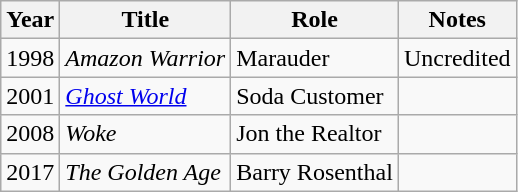<table class="wikitable sortable">
<tr>
<th>Year</th>
<th>Title</th>
<th>Role</th>
<th>Notes</th>
</tr>
<tr>
<td>1998</td>
<td><em>Amazon Warrior</em></td>
<td>Marauder</td>
<td>Uncredited</td>
</tr>
<tr>
<td>2001</td>
<td><a href='#'><em>Ghost World</em></a></td>
<td>Soda Customer</td>
<td></td>
</tr>
<tr>
<td>2008</td>
<td><em>Woke</em></td>
<td>Jon the Realtor</td>
<td></td>
</tr>
<tr>
<td>2017</td>
<td><em>The Golden Age</em></td>
<td>Barry Rosenthal</td>
<td></td>
</tr>
</table>
